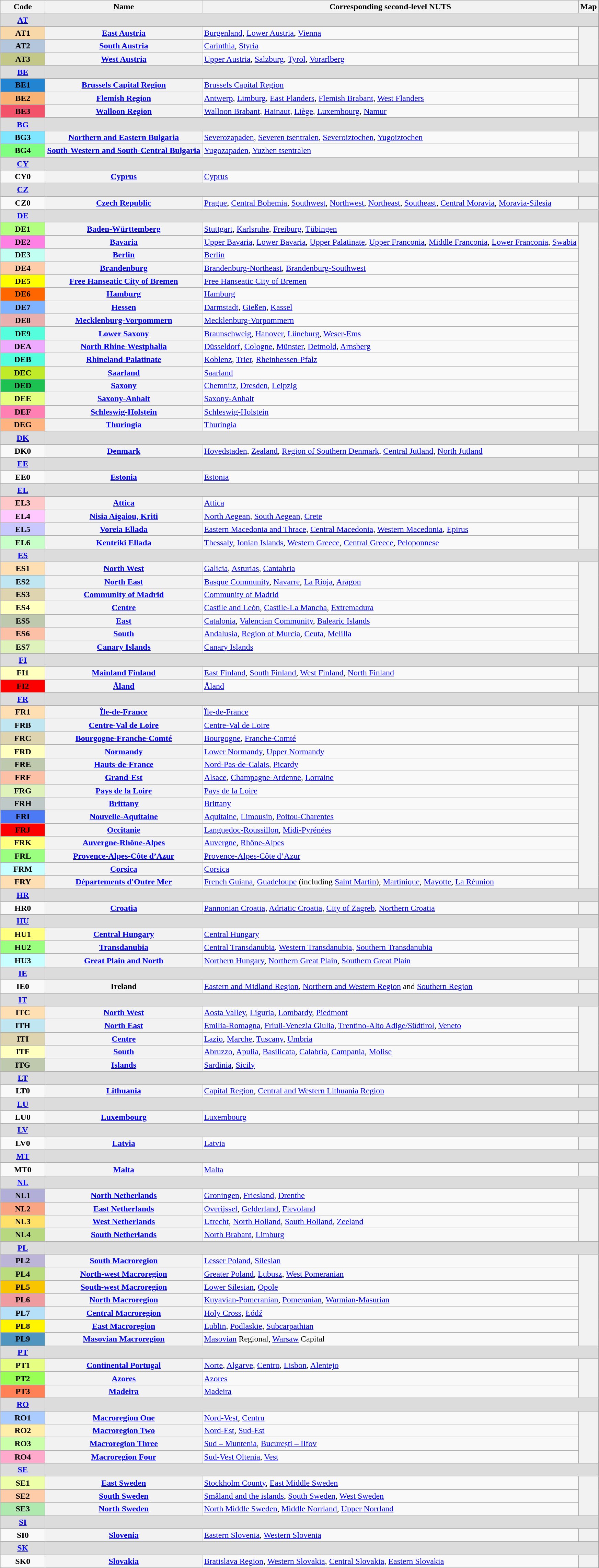<table class="wikitable">
<tr>
<th width="80px";>Code</th>
<th>Name</th>
<th>Corresponding second-level NUTS</th>
<th>Map</th>
</tr>
<tr>
<th style="background: #dcdcdc"><a href='#'>AT</a></th>
<th colspan="6" align="center"; style="background: #dcdcdc"> <span></span></th>
</tr>
<tr>
<th style="background: #f8d8a8;" align="center"><strong>AT1</strong></th>
<th><a href='#'>East Austria</a></th>
<td><a href='#'>Burgenland</a>, <a href='#'>Lower Austria</a>, <a href='#'>Vienna</a></td>
<th rowspan="3" align="center"></th>
</tr>
<tr>
<td style="background: #b3c6db;" align="center"><strong>AT2</strong></td>
<th><a href='#'>South Austria</a></th>
<td><a href='#'>Carinthia</a>, <a href='#'>Styria</a></td>
</tr>
<tr>
<td style="background: #c3c787;" align="center"><strong>AT3</strong></td>
<th><a href='#'>West Austria</a></th>
<td><a href='#'>Upper Austria</a>, <a href='#'>Salzburg</a>, <a href='#'>Tyrol</a>, <a href='#'>Vorarlberg</a></td>
</tr>
<tr>
<th style="background: #dcdcdc"><a href='#'>BE</a></th>
<th colspan="6" align="center"; style="background: #dcdcdc"> <span></span></th>
</tr>
<tr>
<th style="background: #2385d2;" align="center"><strong>BE1</strong></th>
<th><a href='#'>Brussels Capital Region</a></th>
<td><a href='#'>Brussels Capital Region</a></td>
<th rowspan="3" align="center"></th>
</tr>
<tr>
<td style="background: #fab274;" align="center"><strong>BE2</strong></td>
<th><a href='#'>Flemish Region</a></th>
<td><a href='#'>Antwerp</a>, <a href='#'>Limburg</a>, <a href='#'>East Flanders</a>, <a href='#'>Flemish Brabant</a>, <a href='#'>West Flanders</a></td>
</tr>
<tr>
<td style="background: #f2536b;" align="center"><strong>BE3</strong></td>
<th><a href='#'>Walloon Region</a></th>
<td><a href='#'>Walloon Brabant</a>, <a href='#'>Hainaut</a>, <a href='#'>Liège</a>, <a href='#'>Luxembourg</a>, <a href='#'>Namur</a></td>
</tr>
<tr>
<th style="background: #dcdcdc"><a href='#'>BG</a></th>
<th colspan="6" align="center"; style="background: #dcdcdc"> <span></span></th>
</tr>
<tr>
<th style="background: #80e5ff;" align="center"><strong>BG3</strong></th>
<th><a href='#'>Northern and Eastern Bulgaria</a></th>
<td><a href='#'>Severozapaden</a>, <a href='#'>Severen tsentralen</a>, <a href='#'>Severoiztochen</a>, <a href='#'>Yugoiztochen</a></td>
<th rowspan="2" align="center"></th>
</tr>
<tr>
<td style="background: #80ff80;" align="center"><strong>BG4</strong></td>
<th><a href='#'>South-Western and South-Central Bulgaria</a></th>
<td><a href='#'>Yugozapaden</a>, <a href='#'>Yuzhen tsentralen</a></td>
</tr>
<tr>
<th style="background: #dcdcdc"><a href='#'>CY</a></th>
<th colspan="6" align="center"; style="background: #dcdcdc"> <span></span></th>
</tr>
<tr>
<td style="background: transparent;" align="center"><strong>CY0</strong></td>
<th><a href='#'>Cyprus</a></th>
<td><a href='#'>Cyprus</a></td>
<th align="center"></th>
</tr>
<tr>
<th style="background: #dcdcdc"><a href='#'>CZ</a></th>
<th colspan="6" align="center"; style="background: #dcdcdc"> <span></span></th>
</tr>
<tr>
<td style="background: transparent;" align="center"><strong>CZ0</strong></td>
<th><a href='#'>Czech Republic</a></th>
<td><a href='#'>Prague</a>, <a href='#'>Central Bohemia</a>, <a href='#'>Southwest</a>, <a href='#'>Northwest</a>, <a href='#'>Northeast</a>, <a href='#'>Southeast</a>, <a href='#'>Central Moravia</a>, <a href='#'>Moravia-Silesia</a></td>
<th align="center"></th>
</tr>
<tr>
<th style="background: #dcdcdc"><a href='#'>DE</a></th>
<th colspan="6" align="center"; style="background: #dcdcdc"> <span></span></th>
</tr>
<tr>
<th style="background: #b3ff80;text-align:center;font-weight:normal;"><strong>DE1</strong></th>
<th><a href='#'>Baden-Württemberg</a></th>
<td><a href='#'>Stuttgart</a>, <a href='#'>Karlsruhe</a>, <a href='#'>Freiburg</a>, <a href='#'>Tübingen</a></td>
<th rowspan="16" align="center"></th>
</tr>
<tr>
<td style="background: #ff80e5;text-align:center;"><strong>DE2</strong></td>
<th><a href='#'>Bavaria</a></th>
<td><a href='#'>Upper Bavaria</a>, <a href='#'>Lower Bavaria</a>, <a href='#'>Upper Palatinate</a>, <a href='#'>Upper Franconia</a>, <a href='#'>Middle Franconia</a>, <a href='#'>Lower Franconia</a>, <a href='#'>Swabia</a></td>
</tr>
<tr>
<td style="background: #c2fff3;text-align:center;"><strong>DE3</strong></td>
<th><a href='#'>Berlin</a></th>
<td><a href='#'>Berlin</a></td>
</tr>
<tr>
<td style="background: #ffccaa;text-align:center;"><strong>DE4</strong></td>
<th><a href='#'>Brandenburg</a></th>
<td><a href='#'>Brandenburg-Northeast</a>, <a href='#'>Brandenburg-Southwest</a></td>
</tr>
<tr>
<td style="background: #ffff00;text-align:center;"><strong>DE5</strong></td>
<th><a href='#'>Free Hanseatic City of Bremen</a></th>
<td><a href='#'>Free Hanseatic City of Bremen</a></td>
</tr>
<tr>
<td style="background: #ff6600;text-align:center;"><strong>DE6</strong></td>
<th><a href='#'>Hamburg</a></th>
<td><a href='#'>Hamburg</a></td>
</tr>
<tr>
<td style="background: #80b3ff;text-align:center;"><strong>DE7</strong></td>
<th><a href='#'>Hessen</a></th>
<td><a href='#'>Darmstadt</a>, <a href='#'>Gießen</a>, <a href='#'>Kassel</a></td>
</tr>
<tr>
<td style="background: #e9afaf;text-align:center;"><strong>DE8</strong></td>
<th><a href='#'>Mecklenburg-Vorpommern</a></th>
<td><a href='#'>Mecklenburg-Vorpommern</a></td>
</tr>
<tr>
<td style="background: #55ffdd;text-align:center;"><strong>DE9</strong></td>
<th><a href='#'>Lower Saxony</a></th>
<td><a href='#'>Braunschweig</a>, <a href='#'>Hanover</a>, <a href='#'>Lüneburg</a>, <a href='#'>Weser-Ems</a></td>
</tr>
<tr>
<td style="background: #eeaaff;text-align:center;"><strong>DEA</strong></td>
<th><a href='#'>North Rhine-Westphalia</a></th>
<td><a href='#'>Düsseldorf</a>, <a href='#'>Cologne</a>, <a href='#'>Münster</a>, <a href='#'>Detmold</a>, <a href='#'>Arnsberg</a></td>
</tr>
<tr>
<td style="background: #55ffdd;text-align:center;"><strong>DEB</strong></td>
<th><a href='#'>Rhineland-Palatinate</a></th>
<td><a href='#'>Koblenz</a>, <a href='#'>Trier</a>, <a href='#'>Rheinhessen-Pfalz</a></td>
</tr>
<tr>
<td style="background: #c0eb28;text-align:center;"><strong>DEC</strong></td>
<th><a href='#'>Saarland</a></th>
<td><a href='#'>Saarland</a></td>
</tr>
<tr>
<td style="background: #1dc151;text-align:center;"><strong>DED</strong></td>
<th><a href='#'>Saxony</a></th>
<td><a href='#'>Chemnitz</a>, <a href='#'>Dresden</a>, <a href='#'>Leipzig</a></td>
</tr>
<tr>
<td style="background: #e5ff80;text-align:center;"><strong>DEE</strong></td>
<th><a href='#'>Saxony-Anhalt</a></th>
<td><a href='#'>Saxony-Anhalt</a></td>
</tr>
<tr>
<td style="background: #ff80b2;text-align:center;"><strong>DEF</strong></td>
<th><a href='#'>Schleswig-Holstein</a></th>
<td><a href='#'>Schleswig-Holstein</a></td>
</tr>
<tr>
<td style="background: #ffb380;text-align:center;"><strong>DEG</strong></td>
<th><a href='#'>Thuringia</a></th>
<td><a href='#'>Thuringia</a></td>
</tr>
<tr>
<th style="background: #dcdcdc"><a href='#'>DK</a></th>
<th colspan="6" align="center"; style="background: #dcdcdc"> <span></span></th>
</tr>
<tr>
<td style="background: transparent;" align="center"><strong>DK0</strong></td>
<th><a href='#'>Denmark</a></th>
<td><a href='#'>Hovedstaden</a>, <a href='#'>Zealand</a>, <a href='#'>Region of Southern Denmark</a>, <a href='#'>Central Jutland</a>, <a href='#'>North Jutland</a></td>
<th align="center"></th>
</tr>
<tr>
<th style="background: #dcdcdc"><a href='#'>EE</a></th>
<th colspan="6" align="center"; style="background: #dcdcdc"> <span></span></th>
</tr>
<tr>
<td style="background: transparent;" align="center"><strong>EE0</strong></td>
<th><a href='#'>Estonia</a></th>
<td><a href='#'>Estonia</a></td>
<th align="center"></th>
</tr>
<tr>
<th style="background: #dcdcdc"><a href='#'>EL</a></th>
<th colspan="6" align="center"; style="background: #dcdcdc"> <span></span></th>
</tr>
<tr>
<td style="background: #ffc8c8;" align="center"><strong>EL3</strong></td>
<th><a href='#'>Attica</a></th>
<td><a href='#'>Attica</a></td>
<th rowspan="4" align="center"></th>
</tr>
<tr>
<td style="background: #ffc8ff;" align="center"><strong>EL4</strong></td>
<th><a href='#'>Nisia Aigaiou, Kriti</a></th>
<td><a href='#'>North Aegean</a>, <a href='#'>South Aegean</a>, <a href='#'>Crete</a></td>
</tr>
<tr>
<th style="background: #c8c8ff;" align="center"><strong>EL5</strong></th>
<th><a href='#'>Voreia Ellada</a></th>
<td><a href='#'>Eastern Macedonia and Thrace</a>, <a href='#'>Central Macedonia</a>, <a href='#'>Western Macedonia</a>, <a href='#'>Epirus</a></td>
</tr>
<tr>
<td style="background: #c8ffc8;" align="center"><strong>EL6</strong></td>
<th><a href='#'>Kentriki Ellada</a></th>
<td><a href='#'>Thessaly</a>, <a href='#'>Ionian Islands</a>, <a href='#'>Western Greece</a>, <a href='#'>Central Greece</a>, <a href='#'>Peloponnese</a></td>
</tr>
<tr>
<th style="background: #dcdcdc"><a href='#'>ES</a></th>
<th colspan="6" align="center"; style="background: #dcdcdc"> <span></span></th>
</tr>
<tr>
<th style="background: #FEDFB3;" align="center"><strong>ES1</strong></th>
<th><a href='#'>North West</a></th>
<td><a href='#'>Galicia</a>, <a href='#'>Asturias</a>, <a href='#'>Cantabria</a></td>
<th rowspan="7" align="center"></th>
</tr>
<tr>
<td style="background: #C0E7F1;" align="center"><strong>ES2</strong></td>
<th><a href='#'>North East</a></th>
<td><a href='#'>Basque Community</a>, <a href='#'>Navarre</a>, <a href='#'>La Rioja</a>, <a href='#'>Aragon</a></td>
</tr>
<tr>
<td style="background: #DED4B0;" align="center"><strong>ES3</strong></td>
<th><a href='#'>Community of Madrid</a></th>
<td><a href='#'>Community of Madrid</a></td>
</tr>
<tr>
<td style="background: #FFFFBF;" align="center"><strong>ES4</strong></td>
<th><a href='#'>Centre</a></th>
<td><a href='#'>Castile and León</a>, <a href='#'>Castile-La Mancha</a>, <a href='#'>Extremadura</a></td>
</tr>
<tr>
<td style="background: #BFC9AD;" align="center"><strong>ES5</strong></td>
<th><a href='#'>East</a></th>
<td><a href='#'>Catalonia</a>, <a href='#'>Valencian Community</a>, <a href='#'>Balearic Islands</a></td>
</tr>
<tr>
<td style="background: #FCC0A7;" align="center"><strong>ES6</strong></td>
<th><a href='#'>South</a></th>
<td><a href='#'>Andalusia</a>, <a href='#'>Region of Murcia</a>, <a href='#'>Ceuta</a>, <a href='#'>Melilla</a></td>
</tr>
<tr>
<td style="background: #DFF2BC;" align="center"><strong>ES7</strong></td>
<th><a href='#'>Canary Islands</a></th>
<td><a href='#'>Canary Islands</a></td>
</tr>
<tr>
<th style="background: #dcdcdc"><a href='#'>FI</a></th>
<th colspan="6" align="center"; style="background: #dcdcdc"> <span></span></th>
</tr>
<tr>
<th style="background: #ffffbf;" align="center"><strong>FI1</strong></th>
<th><a href='#'>Mainland Finland</a></th>
<td><a href='#'>East Finland</a>, <a href='#'>South Finland</a>, <a href='#'>West Finland</a>, <a href='#'>North Finland</a></td>
<th rowspan="2" align="center"></th>
</tr>
<tr>
<td style="background: #fc0000;" align="center"><strong>FI2</strong></td>
<th><a href='#'>Åland</a></th>
<td><a href='#'>Åland</a></td>
</tr>
<tr>
<th style="background: #dcdcdc"><a href='#'>FR</a></th>
<th colspan="6" align="center"; style="background: #dcdcdc"> <span></span></th>
</tr>
<tr>
<th style="background: #FEDFB3;text-align:center;font-weight:normal;"><strong>FR1</strong></th>
<th><a href='#'>Île-de-France</a></th>
<td><a href='#'>Île-de-France</a></td>
<th rowspan="14" align="center"></th>
</tr>
<tr>
<td style="background: #C0E7F1;text-align:center;"><strong>FRB</strong></td>
<th><a href='#'>Centre-Val de Loire</a></th>
<td><a href='#'>Centre-Val de Loire</a></td>
</tr>
<tr>
<td style="background: #DED4B0;text-align:center;"><strong>FRC</strong></td>
<th><a href='#'>Bourgogne-Franche-Comté</a></th>
<td><a href='#'>Bourgogne</a>, <a href='#'>Franche-Comté</a></td>
</tr>
<tr>
<td style="background: #FFFFBF;text-align:center;"><strong>FRD</strong></td>
<th><a href='#'>Normandy</a></th>
<td><a href='#'>Lower Normandy</a>, <a href='#'>Upper Normandy</a></td>
</tr>
<tr>
<td style="background: #BFC9AD;text-align:center;"><strong>FRE</strong></td>
<th><a href='#'>Hauts-de-France</a></th>
<td><a href='#'>Nord-Pas-de-Calais</a>, <a href='#'>Picardy</a></td>
</tr>
<tr>
<td style="background: #FCC0A7;text-align:center;"><strong>FRF</strong></td>
<th><a href='#'>Grand-Est</a></th>
<td><a href='#'>Alsace</a>, <a href='#'>Champagne-Ardenne</a>, <a href='#'>Lorraine</a></td>
</tr>
<tr>
<td style="background: #DFF2BC;text-align:center;"><strong>FRG</strong></td>
<th><a href='#'>Pays de la Loire</a></th>
<td><a href='#'>Pays de la Loire</a></td>
</tr>
<tr>
<td style="background: #BFCAC8;text-align:center;"><strong>FRH</strong></td>
<th><a href='#'>Brittany</a></th>
<td><a href='#'>Brittany</a></td>
</tr>
<tr>
<td style="background: #4C7AF4;text-align:center;"><strong>FRI</strong></td>
<th><a href='#'>Nouvelle-Aquitaine</a></th>
<td><a href='#'>Aquitaine</a>, <a href='#'>Limousin</a>, <a href='#'>Poitou-Charentes</a></td>
</tr>
<tr>
<td style="background: #FC0000;text-align:center;"><strong>FRJ</strong></td>
<th><a href='#'>Occitanie</a></th>
<td><a href='#'>Languedoc-Roussillon</a>, <a href='#'>Midi-Pyrénées</a></td>
</tr>
<tr>
<td style="background: #FFFF80;text-align:center;"><strong>FRK</strong></td>
<th><a href='#'>Auvergne-Rhône-Alpes</a></th>
<td><a href='#'>Auvergne</a>, <a href='#'>Rhône-Alpes</a></td>
</tr>
<tr>
<td style="background: #9BFF80;text-align:center;"><strong>FRL</strong></td>
<th><a href='#'>Provence-Alpes-Côte d’Azur</a></th>
<td><a href='#'>Provence-Alpes-Côte d’Azur</a></td>
</tr>
<tr>
<td style="background: #C8FFFF;text-align:center;"><strong>FRM</strong></td>
<th><a href='#'>Corsica</a></th>
<td><a href='#'>Corsica</a></td>
</tr>
<tr>
<td style="background: #FEDFB3;text-align:center;"><strong>FRY</strong></td>
<th><a href='#'>Départements d'Outre Mer</a></th>
<td><a href='#'>French Guiana</a>, <a href='#'>Guadeloupe</a> (including <a href='#'>Saint Martin</a>), <a href='#'>Martinique</a>, <a href='#'>Mayotte</a>, <a href='#'>La Réunion</a></td>
</tr>
<tr>
<th style="background: #DCDCDC"><a href='#'>HR</a></th>
<th colspan="6" align="center"; style="background: #dcdcdc"> <span></span></th>
</tr>
<tr>
<td style="background: transparent;" align="center"><strong>HR0</strong></td>
<th><a href='#'>Croatia</a></th>
<td><a href='#'>Pannonian Croatia</a>, <a href='#'>Adriatic Croatia</a>, <a href='#'>City of Zagreb</a>, <a href='#'>Northern Croatia</a></td>
<th align="center"></th>
</tr>
<tr>
<th style="background: #dcdcdc"><a href='#'>HU</a></th>
<th colspan="6" align="center"; style="background: #dcdcdc"> <span></span></th>
</tr>
<tr>
<th style="background: #ffff80;text-align:center;font-weight:normal;"><strong>HU1</strong></th>
<th><a href='#'>Central Hungary</a></th>
<td><a href='#'>Central Hungary</a></td>
<th rowspan="3" align="center"></th>
</tr>
<tr>
<td style="background: #9bff80;text-align:center;"><strong>HU2</strong></td>
<th><a href='#'>Transdanubia</a></th>
<td><a href='#'>Central Transdanubia</a>, <a href='#'>Western Transdanubia</a>, <a href='#'>Southern Transdanubia</a></td>
</tr>
<tr>
<td style="background: #c8ffff;text-align:center;"><strong>HU3</strong></td>
<th><a href='#'>Great Plain and North</a></th>
<td><a href='#'>Northern Hungary</a>, <a href='#'>Northern Great Plain</a>, <a href='#'>Southern Great Plain</a></td>
</tr>
<tr>
<th style="background: #dcdcdc"><a href='#'>IE</a></th>
<th colspan="6" align="center"; style="background: #dcdcdc"> <span></span></th>
</tr>
<tr>
<td style="background: transparent;" align="center"><strong>IE0</strong></td>
<th>Ireland</th>
<td><a href='#'>Eastern and Midland Region</a>, <a href='#'>Northern and Western Region</a> and <a href='#'>Southern Region</a></td>
<th align="center"></th>
</tr>
<tr>
<th style="background: #dcdcdc"><a href='#'>IT</a></th>
<th colspan="6" align="center"; style="background: #dcdcdc"> <span></span></th>
</tr>
<tr>
<td style="background: #FEDFB3;" align="center"><strong>ITC</strong></td>
<th><a href='#'>North West</a></th>
<td><a href='#'>Aosta Valley</a>, <a href='#'>Liguria</a>, <a href='#'>Lombardy</a>, <a href='#'>Piedmont</a></td>
<th rowspan="5" align="center"></th>
</tr>
<tr>
<td style="background: #C0E7F1;" align="center"><strong>ITH</strong></td>
<th><a href='#'>North East</a></th>
<td><a href='#'>Emilia-Romagna</a>, <a href='#'>Friuli-Venezia Giulia</a>, <a href='#'>Trentino-Alto Adige/Südtirol</a>, <a href='#'>Veneto</a></td>
</tr>
<tr>
<td style="background: #DED4B0;" align="center"><strong>ITI</strong></td>
<th><a href='#'>Centre</a></th>
<td><a href='#'>Lazio</a>, <a href='#'>Marche</a>, <a href='#'>Tuscany</a>, <a href='#'>Umbria</a></td>
</tr>
<tr>
<td style="background: #FFFFBF;" align="center"><strong>ITF</strong></td>
<th><a href='#'>South</a></th>
<td><a href='#'>Abruzzo</a>, <a href='#'>Apulia</a>, <a href='#'>Basilicata</a>, <a href='#'>Calabria</a>, <a href='#'>Campania</a>, <a href='#'>Molise</a></td>
</tr>
<tr>
<td style="background: #BFC9AD;" align="center"><strong>ITG</strong></td>
<th><a href='#'>Islands</a></th>
<td><a href='#'>Sardinia</a>, <a href='#'>Sicily</a></td>
</tr>
<tr>
<th style="background: #dcdcdc"><a href='#'>LT</a></th>
<th colspan="6" align="center"; style="background: #dcdcdc"> <span></span></th>
</tr>
<tr>
<td style="background: transparent;" align="center"><strong>LT0</strong></td>
<th><a href='#'>Lithuania</a></th>
<td><a href='#'>Capital Region</a>, <a href='#'>Central and Western Lithuania Region</a></td>
<th align="center"></th>
</tr>
<tr>
<th style="background: #dcdcdc"><a href='#'>LU</a></th>
<th colspan="6" align="center"; style="background: #dcdcdc"> <span></span></th>
</tr>
<tr>
<td style="background: transparent;" align="center"><strong>LU0</strong></td>
<th><a href='#'>Luxembourg</a></th>
<td><a href='#'>Luxembourg</a></td>
<th align="center"></th>
</tr>
<tr>
<th style="background: #dcdcdc"><a href='#'>LV</a></th>
<th colspan="6" align="center"; style="background: #dcdcdc"> <span></span></th>
</tr>
<tr>
<td style="background: transparent;" align="center"><strong>LV0</strong></td>
<th><a href='#'>Latvia</a></th>
<td><a href='#'>Latvia</a></td>
<th align="center"></th>
</tr>
<tr>
<th style="background: #dcdcdc"><a href='#'>MT</a></th>
<th colspan="6" align="center"; style="background: #dcdcdc"> <span></span></th>
</tr>
<tr>
<td style="background: transparent;" align="center"><strong>MT0</strong></td>
<th><a href='#'>Malta</a></th>
<td><a href='#'>Malta</a></td>
<th align="center"></th>
</tr>
<tr>
<th style="background: #dcdcdc"><a href='#'>NL</a></th>
<th colspan="6" align="center"; style="background: #dcdcdc"> <span></span></th>
</tr>
<tr>
<th style="background: #b1aed8;text-align:center;font-weight:normal;"><strong>NL1</strong></th>
<th><a href='#'>North Netherlands</a></th>
<td><a href='#'>Groningen</a>, <a href='#'>Friesland</a>, <a href='#'>Drenthe</a></td>
<th rowspan="4" align="center"></th>
</tr>
<tr>
<th style="background: #f9a584;text-align:center;font-weight:normal;"><strong>NL2</strong></th>
<th><a href='#'>East Netherlands</a></th>
<td><a href='#'>Overijssel</a>, <a href='#'>Gelderland</a>, <a href='#'>Flevoland</a></td>
</tr>
<tr>
<th style="background: #ffe169;text-align:center;font-weight:normal;"><strong>NL3</strong></th>
<th><a href='#'>West Netherlands</a></th>
<td><a href='#'>Utrecht</a>, <a href='#'>North Holland</a>, <a href='#'>South Holland</a>, <a href='#'>Zeeland</a></td>
</tr>
<tr>
<th style="background: #b7d87e;text-align:center;font-weight:normal;"><strong>NL4</strong></th>
<th><a href='#'>South Netherlands</a></th>
<td><a href='#'>North Brabant</a>, <a href='#'>Limburg</a></td>
</tr>
<tr>
<th style="background: #dcdcdc"><a href='#'>PL</a></th>
<th colspan="7" align="center"; style="background: #dcdcdc"> <span></span></th>
</tr>
<tr>
<th style="background: #bcb5d7;" align="center"><strong>PL2</strong></th>
<th><a href='#'>South Macroregion</a></th>
<td><a href='#'>Lesser Poland</a>, <a href='#'>Silesian</a></td>
<th rowspan="7" align="center"></th>
</tr>
<tr>
<td style="background: #badc7e;" align="center"><strong>PL4</strong></td>
<th><a href='#'>North-west Macroregion</a></th>
<td><a href='#'>Greater Poland</a>, <a href='#'>Lubusz</a>, <a href='#'>West Pomeranian</a></td>
</tr>
<tr>
<td style="background: #f8c500;" align="center"><strong>PL5</strong></td>
<th><a href='#'>South-west Macroregion</a></th>
<td><a href='#'>Lower Silesian</a>, <a href='#'>Opole</a></td>
</tr>
<tr>
<td style="background: #ef9ca1;" align="center"><strong>PL6</strong></td>
<th><a href='#'>North Macroregion</a></th>
<td><a href='#'>Kuyavian-Pomeranian</a>, <a href='#'>Pomeranian</a>, <a href='#'>Warmian-Masurian</a></td>
</tr>
<tr>
<td style="background: #b6dff8;" align="center"><strong>PL7</strong></td>
<th><a href='#'>Central Macroregion</a></th>
<td><a href='#'>Holy Cross</a>, <a href='#'>Łódź</a></td>
</tr>
<tr>
<td style="background: #fff500;" align="center"><strong>PL8</strong></td>
<th><a href='#'>East Macroregion</a></th>
<td><a href='#'>Lublin</a>, <a href='#'>Podlaskie</a>, <a href='#'>Subcarpathian</a></td>
</tr>
<tr>
<td style="background: #4f95c0;" align="center"><strong>PL9</strong></td>
<th><a href='#'>Masovian Macroregion</a></th>
<td><a href='#'>Masovian</a> Regional, <a href='#'>Warsaw</a> Capital</td>
</tr>
<tr>
<th style="background: #dcdcdc"><a href='#'>PT</a></th>
<th colspan="6" align="center"; style="background: #dcdcdc"> <span></span></th>
</tr>
<tr>
<th style="background: #e6ff83;text-align:center;font-weight:normal;"><strong>PT1</strong></th>
<th><a href='#'>Continental Portugal</a></th>
<td><a href='#'>Norte</a>, <a href='#'>Algarve</a>, <a href='#'>Centro</a>, <a href='#'>Lisbon</a>, <a href='#'>Alentejo</a></td>
<th rowspan="3" align="center"></th>
</tr>
<tr>
<th style="background: #99ff55;text-align:center;font-weight:normal;"><strong>PT2</strong></th>
<th><a href='#'>Azores</a></th>
<td><a href='#'>Azores</a></td>
</tr>
<tr>
<th style="background: #ff8155;text-align:center;font-weight:normal;"><strong>PT3</strong></th>
<th><a href='#'>Madeira</a></th>
<td><a href='#'>Madeira</a></td>
</tr>
<tr>
<th style="background: #dcdcdc"><a href='#'>RO</a></th>
<th colspan="6" align="center"; style="background: #dcdcdc"> <span></span></th>
</tr>
<tr>
<th style="background: #aaccff;text-align:center;font-weight:normal;"><strong>RO1</strong></th>
<th><a href='#'>Macroregion One</a></th>
<td><a href='#'>Nord-Vest</a>, <a href='#'>Centru</a></td>
<th rowspan="4" align="center"></th>
</tr>
<tr>
<th style="background: #ffeeaa;text-align:center;font-weight:normal;"><strong>RO2</strong></th>
<th><a href='#'>Macroregion Two</a></th>
<td><a href='#'>Nord-Est</a>, <a href='#'>Sud-Est</a></td>
</tr>
<tr>
<th style="background: #ccffaa;text-align:center;font-weight:normal;"><strong>RO3</strong></th>
<th><a href='#'>Macroregion Three</a></th>
<td><a href='#'>Sud – Muntenia</a>, <a href='#'>București – Ilfov</a></td>
</tr>
<tr>
<th style="background: #ffaacc;text-align:center;font-weight:normal;"><strong>RO4</strong></th>
<th><a href='#'>Macroregion Four</a></th>
<td><a href='#'>Sud-Vest Oltenia</a>, <a href='#'>Vest</a></td>
</tr>
<tr>
<th style="background: #dcdcdc"><a href='#'>SE</a></th>
<th colspan="6" align="center"; style="background: #dcdcdc"> <span></span></th>
</tr>
<tr>
<th style="background: #eeffaa;text-align:center;font-weight:normal;"><strong>SE1</strong></th>
<th><a href='#'>East Sweden</a></th>
<td><a href='#'>Stockholm County</a>, <a href='#'>East Middle Sweden</a></td>
<th rowspan="3" align="center"></th>
</tr>
<tr>
<th style="background: #ffccaa;text-align:center;font-weight:normal;"><strong>SE2</strong></th>
<th><a href='#'>South Sweden</a></th>
<td><a href='#'>Småland and the islands</a>, <a href='#'>South Sweden</a>, <a href='#'>West Sweden</a></td>
</tr>
<tr>
<th style="background: #afe9af;text-align:center;font-weight:normal;"><strong>SE3</strong></th>
<th><a href='#'>North Sweden</a></th>
<td><a href='#'>North Middle Sweden</a>, <a href='#'>Middle Norrland</a>, <a href='#'>Upper Norrland</a></td>
</tr>
<tr>
<th style="background: #dcdcdc"><a href='#'>SI</a></th>
<th colspan="6" align="center"; style="background: #dcdcdc"> <span></span></th>
</tr>
<tr>
<td style="background: transparent;" align="center"><strong>SI0</strong></td>
<th><a href='#'>Slovenia</a></th>
<td><a href='#'>Eastern Slovenia</a>, <a href='#'>Western Slovenia</a></td>
<th align="center"></th>
</tr>
<tr>
<th style="background: #dcdcdc"><a href='#'>SK</a></th>
<th colspan="6" align="center"; style="background: #dcdcdc"> <span></span></th>
</tr>
<tr>
<td style="background: transparent;" align="center"><strong>SK0</strong></td>
<th><a href='#'>Slovakia</a></th>
<td><a href='#'>Bratislava Region</a>, <a href='#'>Western Slovakia</a>, <a href='#'>Central Slovakia</a>, <a href='#'>Eastern Slovakia</a></td>
<th align="center"></th>
</tr>
</table>
